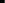<table style="border-collapse:collapse" cellpadding="0">
<tr>
<td style="border:1px solid black;"></td>
<td style="border:1px solid black;"></td>
</tr>
</table>
